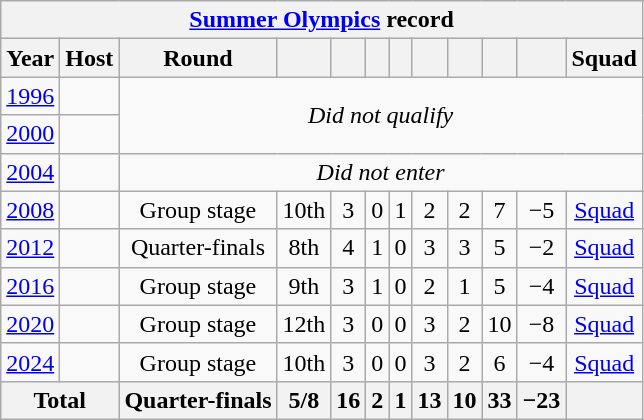<table class="wikitable" style="text-align: center;">
<tr>
<th colspan=12><a href='#'>Summer Olympics</a> record</th>
</tr>
<tr>
<th>Year</th>
<th>Host</th>
<th>Round</th>
<th></th>
<th></th>
<th></th>
<th></th>
<th></th>
<th></th>
<th></th>
<th></th>
<th>Squad</th>
</tr>
<tr>
<td><a href='#'>1996</a></td>
<td align=left></td>
<td colspan=10 rowspan=2><em>Did not qualify</em></td>
</tr>
<tr>
<td><a href='#'>2000</a></td>
<td align=left></td>
</tr>
<tr>
<td><a href='#'>2004</a></td>
<td align=left></td>
<td colspan=10><em>Did not enter</em></td>
</tr>
<tr>
<td><a href='#'>2008</a></td>
<td align=left></td>
<td>Group stage</td>
<td>10th</td>
<td>3</td>
<td>0</td>
<td>1</td>
<td>2</td>
<td>2</td>
<td>7</td>
<td>−5</td>
<td><a href='#'>Squad</a></td>
</tr>
<tr>
<td><a href='#'>2012</a></td>
<td align=left></td>
<td>Quarter-finals</td>
<td>8th</td>
<td>4</td>
<td>1</td>
<td>0</td>
<td>3</td>
<td>3</td>
<td>5</td>
<td>−2</td>
<td><a href='#'>Squad</a></td>
</tr>
<tr>
<td><a href='#'>2016</a></td>
<td align=left></td>
<td>Group stage</td>
<td>9th</td>
<td>3</td>
<td>1</td>
<td>0</td>
<td>2</td>
<td>1</td>
<td>5</td>
<td>−4</td>
<td><a href='#'>Squad</a></td>
</tr>
<tr>
<td><a href='#'>2020</a></td>
<td align=left></td>
<td>Group stage</td>
<td>12th</td>
<td>3</td>
<td>0</td>
<td>0</td>
<td>3</td>
<td>2</td>
<td>10</td>
<td>−8</td>
<td><a href='#'>Squad</a></td>
</tr>
<tr>
<td><a href='#'>2024</a></td>
<td align=left></td>
<td>Group stage</td>
<td>10th</td>
<td>3</td>
<td>0</td>
<td>0</td>
<td>3</td>
<td>2</td>
<td>6</td>
<td>−4</td>
<td><a href='#'>Squad</a></td>
</tr>
<tr>
<th colspan=2>Total</th>
<th>Quarter-finals</th>
<th>5/8</th>
<th>16</th>
<th>2</th>
<th>1</th>
<th>13</th>
<th>10</th>
<th>33</th>
<th>−23</th>
<th></th>
</tr>
</table>
